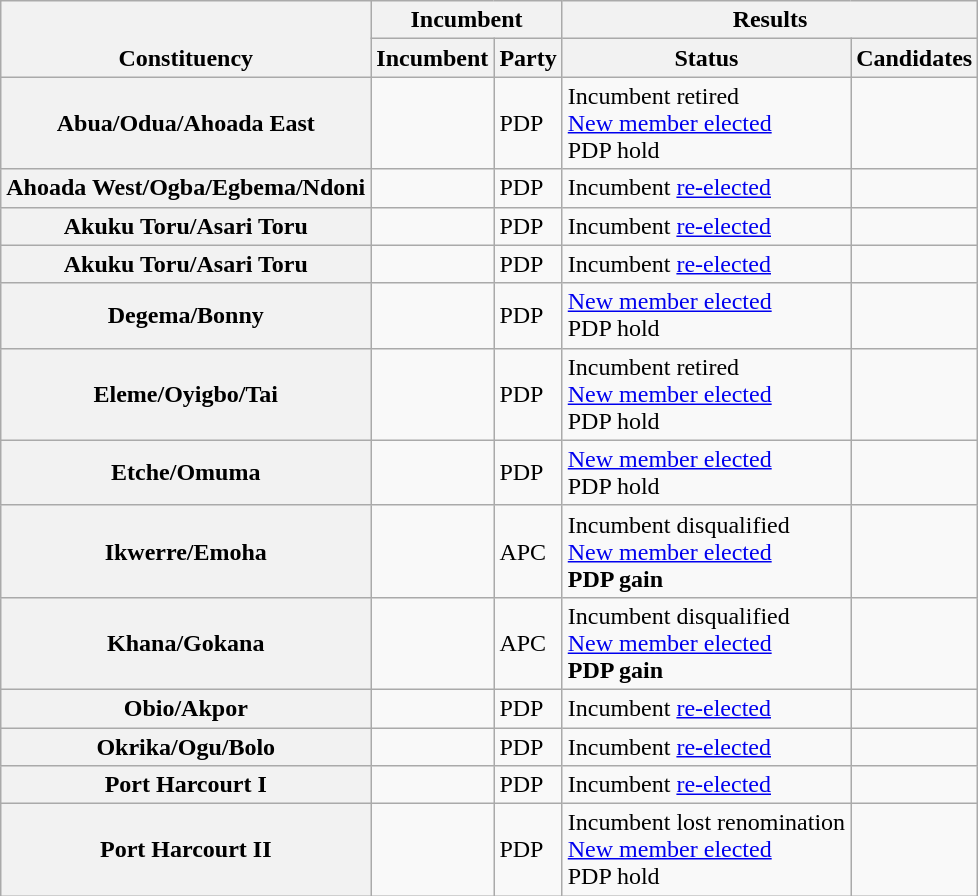<table class="wikitable sortable">
<tr valign=bottom>
<th rowspan=2>Constituency</th>
<th colspan=2>Incumbent</th>
<th colspan=2>Results</th>
</tr>
<tr valign=bottom>
<th>Incumbent</th>
<th>Party</th>
<th>Status</th>
<th>Candidates</th>
</tr>
<tr>
<th>Abua/Odua/Ahoada East</th>
<td></td>
<td>PDP</td>
<td>Incumbent retired<br><a href='#'>New member elected</a><br>PDP hold</td>
<td nowrap></td>
</tr>
<tr>
<th>Ahoada West/Ogba/Egbema/Ndoni</th>
<td></td>
<td>PDP</td>
<td>Incumbent <a href='#'>re-elected</a></td>
<td nowrap></td>
</tr>
<tr>
<th>Akuku Toru/Asari Toru</th>
<td></td>
<td>PDP</td>
<td>Incumbent <a href='#'>re-elected</a></td>
<td nowrap></td>
</tr>
<tr>
<th>Akuku Toru/Asari Toru</th>
<td></td>
<td>PDP</td>
<td>Incumbent <a href='#'>re-elected</a></td>
<td nowrap></td>
</tr>
<tr>
<th>Degema/Bonny</th>
<td></td>
<td>PDP</td>
<td><a href='#'>New member elected</a><br>PDP hold</td>
<td nowrap></td>
</tr>
<tr>
<th>Eleme/Oyigbo/Tai</th>
<td></td>
<td>PDP</td>
<td>Incumbent retired<br><a href='#'>New member elected</a><br>PDP hold</td>
<td nowrap></td>
</tr>
<tr>
<th>Etche/Omuma</th>
<td></td>
<td>PDP</td>
<td><a href='#'>New member elected</a><br>PDP hold</td>
<td nowrap></td>
</tr>
<tr>
<th>Ikwerre/Emoha</th>
<td></td>
<td>APC</td>
<td>Incumbent disqualified<br><a href='#'>New member elected</a><br><strong>PDP gain</strong></td>
<td nowrap></td>
</tr>
<tr>
<th>Khana/Gokana</th>
<td></td>
<td>APC</td>
<td>Incumbent disqualified<br><a href='#'>New member elected</a><br><strong>PDP gain</strong></td>
<td nowrap></td>
</tr>
<tr>
<th>Obio/Akpor</th>
<td></td>
<td>PDP</td>
<td>Incumbent <a href='#'>re-elected</a></td>
<td nowrap></td>
</tr>
<tr>
<th>Okrika/Ogu/Bolo</th>
<td></td>
<td>PDP</td>
<td>Incumbent <a href='#'>re-elected</a></td>
<td nowrap></td>
</tr>
<tr>
<th>Port Harcourt I</th>
<td></td>
<td>PDP</td>
<td>Incumbent <a href='#'>re-elected</a></td>
<td nowrap></td>
</tr>
<tr>
<th>Port Harcourt II</th>
<td></td>
<td>PDP</td>
<td>Incumbent lost renomination<br><a href='#'>New member elected</a><br>PDP hold</td>
<td nowrap></td>
</tr>
</table>
